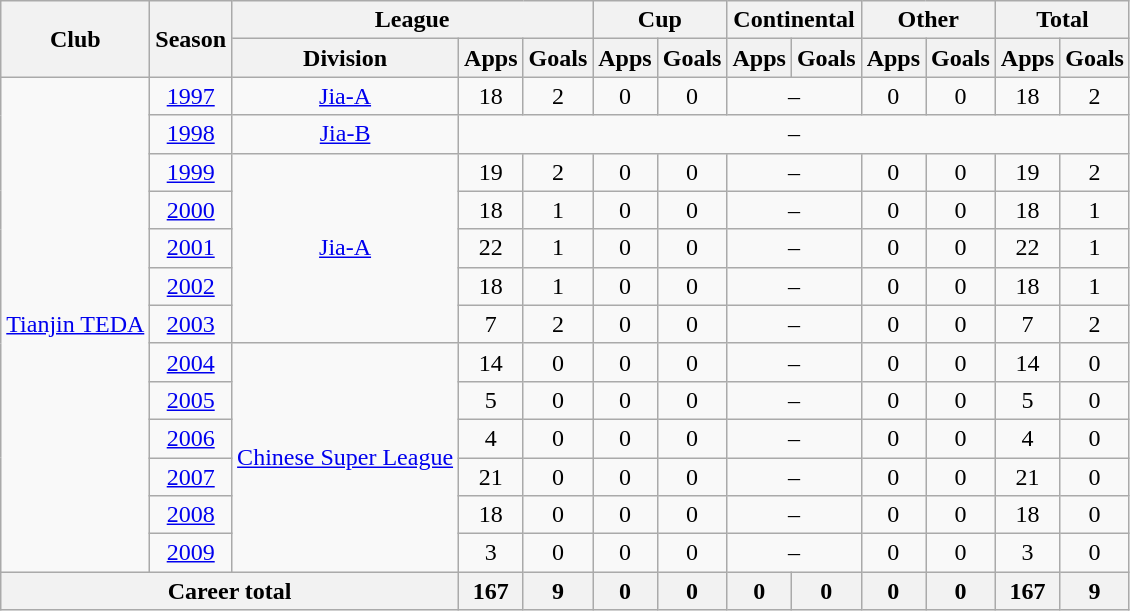<table class="wikitable" style="text-align: center">
<tr>
<th rowspan="2">Club</th>
<th rowspan="2">Season</th>
<th colspan="3">League</th>
<th colspan="2">Cup</th>
<th colspan="2">Continental</th>
<th colspan="2">Other</th>
<th colspan="2">Total</th>
</tr>
<tr>
<th>Division</th>
<th>Apps</th>
<th>Goals</th>
<th>Apps</th>
<th>Goals</th>
<th>Apps</th>
<th>Goals</th>
<th>Apps</th>
<th>Goals</th>
<th>Apps</th>
<th>Goals</th>
</tr>
<tr>
<td rowspan="13"><a href='#'>Tianjin TEDA</a></td>
<td><a href='#'>1997</a></td>
<td><a href='#'>Jia-A</a></td>
<td>18</td>
<td>2</td>
<td>0</td>
<td>0</td>
<td colspan="2">–</td>
<td>0</td>
<td>0</td>
<td>18</td>
<td>2</td>
</tr>
<tr>
<td><a href='#'>1998</a></td>
<td><a href='#'>Jia-B</a></td>
<td colspan="10">–</td>
</tr>
<tr>
<td><a href='#'>1999</a></td>
<td rowspan="5"><a href='#'>Jia-A</a></td>
<td>19</td>
<td>2</td>
<td>0</td>
<td>0</td>
<td colspan="2">–</td>
<td>0</td>
<td>0</td>
<td>19</td>
<td>2</td>
</tr>
<tr>
<td><a href='#'>2000</a></td>
<td>18</td>
<td>1</td>
<td>0</td>
<td>0</td>
<td colspan="2">–</td>
<td>0</td>
<td>0</td>
<td>18</td>
<td>1</td>
</tr>
<tr>
<td><a href='#'>2001</a></td>
<td>22</td>
<td>1</td>
<td>0</td>
<td>0</td>
<td colspan="2">–</td>
<td>0</td>
<td>0</td>
<td>22</td>
<td>1</td>
</tr>
<tr>
<td><a href='#'>2002</a></td>
<td>18</td>
<td>1</td>
<td>0</td>
<td>0</td>
<td colspan="2">–</td>
<td>0</td>
<td>0</td>
<td>18</td>
<td>1</td>
</tr>
<tr>
<td><a href='#'>2003</a></td>
<td>7</td>
<td>2</td>
<td>0</td>
<td>0</td>
<td colspan="2">–</td>
<td>0</td>
<td>0</td>
<td>7</td>
<td>2</td>
</tr>
<tr>
<td><a href='#'>2004</a></td>
<td rowspan="6"><a href='#'>Chinese Super League</a></td>
<td>14</td>
<td>0</td>
<td>0</td>
<td>0</td>
<td colspan="2">–</td>
<td>0</td>
<td>0</td>
<td>14</td>
<td>0</td>
</tr>
<tr>
<td><a href='#'>2005</a></td>
<td>5</td>
<td>0</td>
<td>0</td>
<td>0</td>
<td colspan="2">–</td>
<td>0</td>
<td>0</td>
<td>5</td>
<td>0</td>
</tr>
<tr>
<td><a href='#'>2006</a></td>
<td>4</td>
<td>0</td>
<td>0</td>
<td>0</td>
<td colspan="2">–</td>
<td>0</td>
<td>0</td>
<td>4</td>
<td>0</td>
</tr>
<tr>
<td><a href='#'>2007</a></td>
<td>21</td>
<td>0</td>
<td>0</td>
<td>0</td>
<td colspan="2">–</td>
<td>0</td>
<td>0</td>
<td>21</td>
<td>0</td>
</tr>
<tr>
<td><a href='#'>2008</a></td>
<td>18</td>
<td>0</td>
<td>0</td>
<td>0</td>
<td colspan="2">–</td>
<td>0</td>
<td>0</td>
<td>18</td>
<td>0</td>
</tr>
<tr>
<td><a href='#'>2009</a></td>
<td>3</td>
<td>0</td>
<td>0</td>
<td>0</td>
<td colspan="2">–</td>
<td>0</td>
<td>0</td>
<td>3</td>
<td>0</td>
</tr>
<tr>
<th colspan=3>Career total</th>
<th>167</th>
<th>9</th>
<th>0</th>
<th>0</th>
<th>0</th>
<th>0</th>
<th>0</th>
<th>0</th>
<th>167</th>
<th>9</th>
</tr>
</table>
